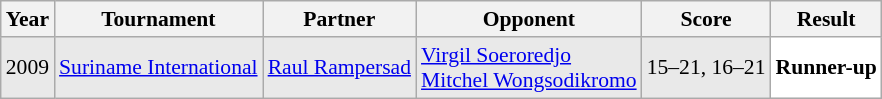<table class="sortable wikitable" style="font-size: 90%;">
<tr>
<th>Year</th>
<th>Tournament</th>
<th>Partner</th>
<th>Opponent</th>
<th>Score</th>
<th>Result</th>
</tr>
<tr style="background:#E9E9E9">
<td align="center">2009</td>
<td align="left"><a href='#'>Suriname International</a></td>
<td align="left"> <a href='#'>Raul Rampersad</a></td>
<td align="left"> <a href='#'>Virgil Soeroredjo</a> <br>  <a href='#'>Mitchel Wongsodikromo</a></td>
<td align="left">15–21, 16–21</td>
<td style="text-align:left; background:white"> <strong>Runner-up</strong></td>
</tr>
</table>
